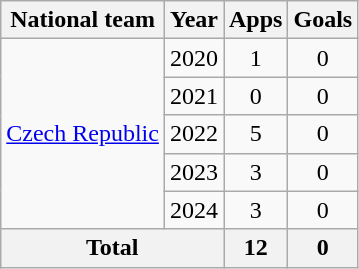<table class="wikitable" style="text-align:center">
<tr>
<th>National team</th>
<th>Year</th>
<th>Apps</th>
<th>Goals</th>
</tr>
<tr>
<td rowspan="5"><a href='#'>Czech Republic</a></td>
<td>2020</td>
<td>1</td>
<td>0</td>
</tr>
<tr>
<td>2021</td>
<td>0</td>
<td>0</td>
</tr>
<tr>
<td>2022</td>
<td>5</td>
<td>0</td>
</tr>
<tr>
<td>2023</td>
<td>3</td>
<td>0</td>
</tr>
<tr>
<td>2024</td>
<td>3</td>
<td>0</td>
</tr>
<tr>
<th colspan="2">Total</th>
<th>12</th>
<th>0</th>
</tr>
</table>
